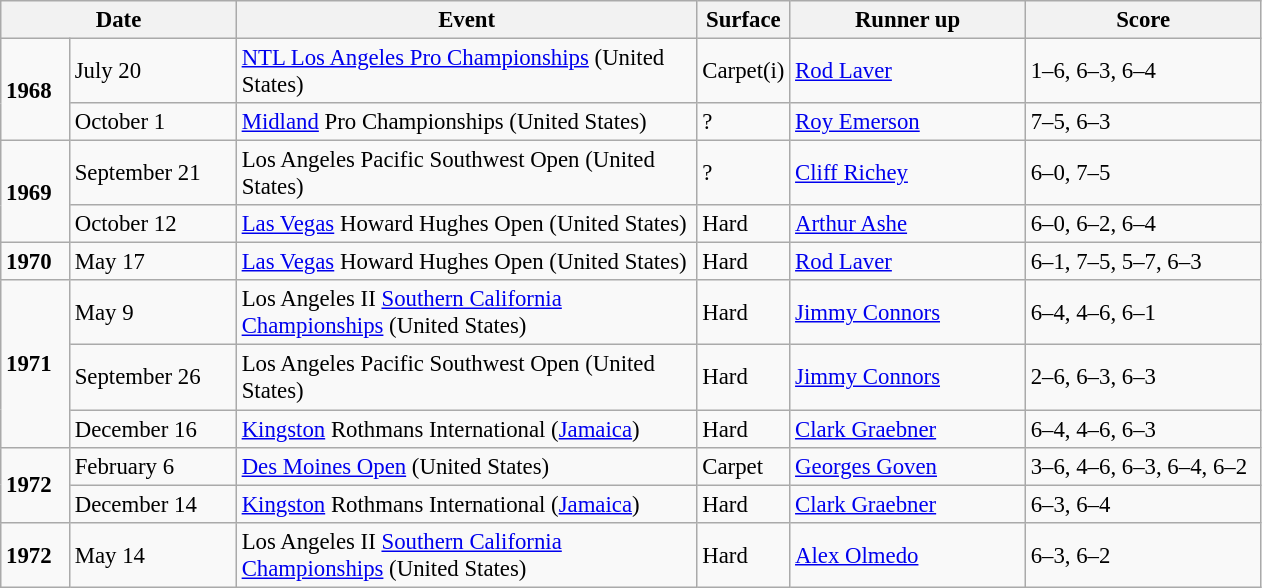<table class="wikitable" style="font-size:95%;">
<tr>
<th colspan=2 width=150>Date</th>
<th width=300>Event</th>
<th width=50>Surface</th>
<th width=150>Runner up</th>
<th width=150>Score</th>
</tr>
<tr>
<td rowspan=2><strong>1968</strong></td>
<td>July 20</td>
<td><a href='#'>NTL Los Angeles Pro Championships</a> (United States)</td>
<td>Carpet(i)</td>
<td> <a href='#'>Rod Laver</a></td>
<td>1–6, 6–3, 6–4</td>
</tr>
<tr>
<td>October 1</td>
<td><a href='#'>Midland</a> Pro Championships (United States)</td>
<td>?</td>
<td> <a href='#'>Roy Emerson</a></td>
<td>7–5, 6–3</td>
</tr>
<tr>
<td rowspan=2><strong>1969</strong></td>
<td>September 21</td>
<td>Los Angeles Pacific Southwest Open (United States)</td>
<td>?</td>
<td> <a href='#'>Cliff Richey</a></td>
<td>6–0, 7–5</td>
</tr>
<tr>
<td>October 12</td>
<td><a href='#'>Las Vegas</a> Howard Hughes Open (United States)</td>
<td>Hard</td>
<td> <a href='#'>Arthur Ashe</a></td>
<td>6–0, 6–2, 6–4</td>
</tr>
<tr>
<td><strong>1970</strong></td>
<td>May 17</td>
<td><a href='#'>Las Vegas</a> Howard Hughes Open (United States)</td>
<td>Hard</td>
<td> <a href='#'>Rod Laver</a></td>
<td>6–1, 7–5, 5–7, 6–3</td>
</tr>
<tr>
<td rowspan=3><strong>1971</strong></td>
<td>May 9</td>
<td>Los Angeles II <a href='#'>Southern California Championships</a> (United States)</td>
<td>Hard</td>
<td> <a href='#'>Jimmy Connors</a></td>
<td>6–4, 4–6, 6–1 </td>
</tr>
<tr>
<td>September 26</td>
<td>Los Angeles Pacific Southwest Open (United States)</td>
<td>Hard</td>
<td> <a href='#'>Jimmy Connors</a></td>
<td>2–6, 6–3, 6–3</td>
</tr>
<tr>
<td>December 16</td>
<td><a href='#'>Kingston</a> Rothmans International (<a href='#'>Jamaica</a>)</td>
<td>Hard</td>
<td> <a href='#'>Clark Graebner</a></td>
<td>6–4, 4–6, 6–3</td>
</tr>
<tr>
<td rowspan=2><strong>1972</strong></td>
<td>February 6</td>
<td><a href='#'>Des Moines Open</a> (United States)</td>
<td>Carpet</td>
<td> <a href='#'>Georges Goven</a></td>
<td>3–6, 4–6, 6–3, 6–4, 6–2</td>
</tr>
<tr>
<td>December 14</td>
<td><a href='#'>Kingston</a> Rothmans International (<a href='#'>Jamaica</a>)</td>
<td>Hard</td>
<td> <a href='#'>Clark Graebner</a></td>
<td>6–3, 6–4</td>
</tr>
<tr>
<td rowspan=3><strong>1972</strong></td>
<td>May 14</td>
<td>Los Angeles II <a href='#'>Southern California Championships</a> (United States)</td>
<td>Hard</td>
<td> <a href='#'>Alex Olmedo</a></td>
<td>6–3, 6–2</td>
</tr>
</table>
